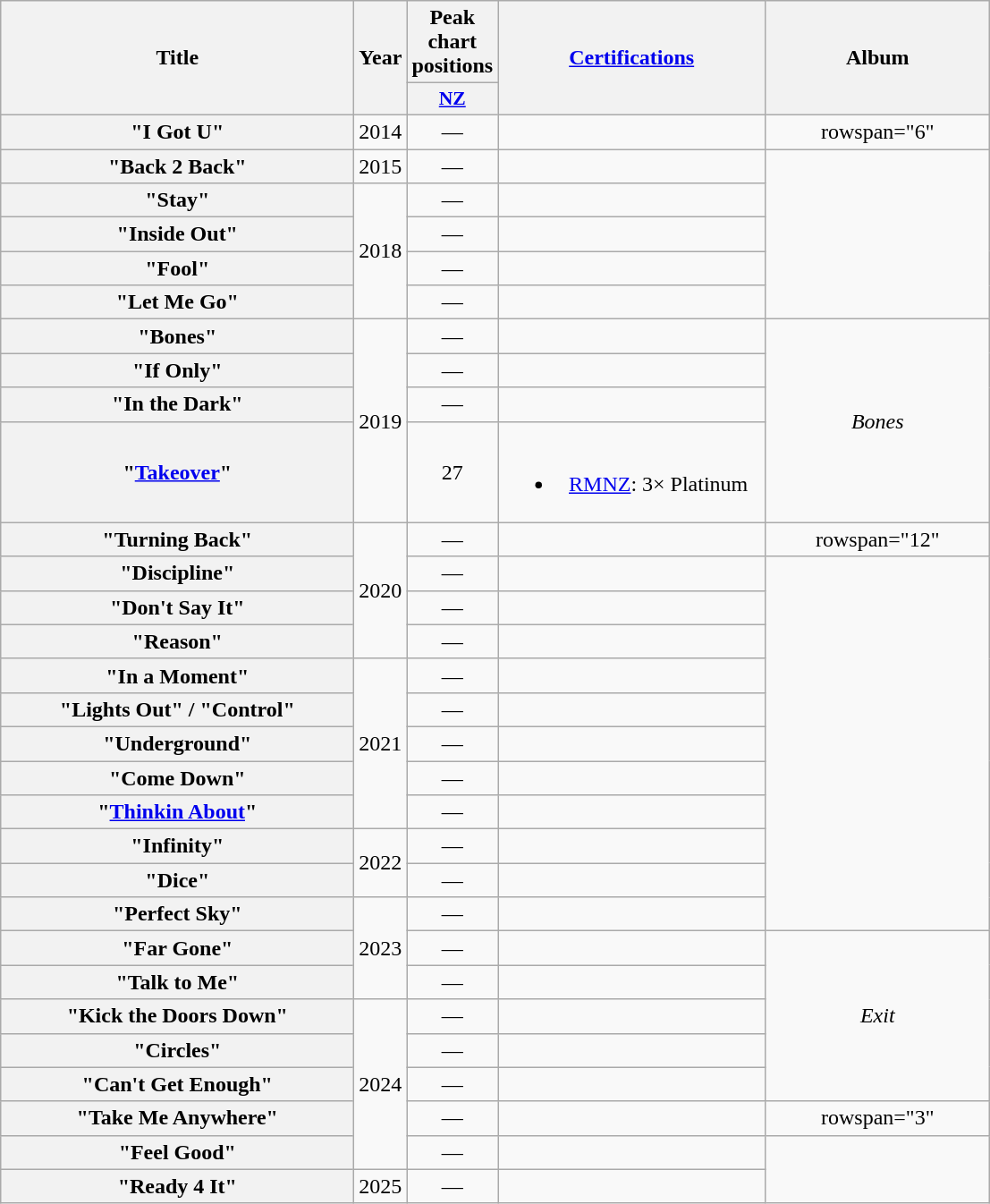<table class="wikitable plainrowheaders" style="text-align:center;">
<tr>
<th scope="col" rowspan="2" style="width:16em;">Title</th>
<th scope="col" rowspan="2" style="width:1em;">Year</th>
<th scope="col" colspan="1">Peak chart positions</th>
<th scope="col" rowspan="2" style="width:12em;"><a href='#'>Certifications</a></th>
<th scope="col" rowspan="2" style="width:10em;">Album</th>
</tr>
<tr>
<th scope="col" style="width:3em;font-size:90%;"><a href='#'>NZ</a><br></th>
</tr>
<tr>
<th scope="row">"I Got U"</th>
<td>2014</td>
<td>—</td>
<td></td>
<td>rowspan="6" </td>
</tr>
<tr>
<th scope="row">"Back 2 Back"</th>
<td>2015</td>
<td>—</td>
<td></td>
</tr>
<tr>
<th scope="row">"Stay"<br></th>
<td rowspan="4">2018</td>
<td>—</td>
<td></td>
</tr>
<tr>
<th scope="row">"Inside Out"<br></th>
<td>—</td>
<td></td>
</tr>
<tr>
<th scope="row">"Fool"</th>
<td>—</td>
<td></td>
</tr>
<tr>
<th scope="row">"Let Me Go"<br></th>
<td>—</td>
<td></td>
</tr>
<tr>
<th scope="row">"Bones"<br></th>
<td rowspan="4">2019</td>
<td>—</td>
<td></td>
<td rowspan="4"><em>Bones</em></td>
</tr>
<tr>
<th scope="row">"If Only"</th>
<td>—</td>
<td></td>
</tr>
<tr>
<th scope="row">"In the Dark"<br></th>
<td>—</td>
<td></td>
</tr>
<tr>
<th scope="row">"<a href='#'>Takeover</a>"<br></th>
<td>27</td>
<td><br><ul><li><a href='#'>RMNZ</a>: 3× Platinum</li></ul></td>
</tr>
<tr>
<th scope="row">"Turning Back"</th>
<td rowspan="4">2020</td>
<td>—</td>
<td></td>
<td>rowspan="12" </td>
</tr>
<tr>
<th scope="row">"Discipline"<br></th>
<td>—</td>
<td></td>
</tr>
<tr>
<th scope="row">"Don't Say It"<br></th>
<td>—</td>
<td></td>
</tr>
<tr>
<th scope="row">"Reason"<br></th>
<td>—</td>
<td></td>
</tr>
<tr>
<th scope="row">"In a Moment"<br></th>
<td rowspan="5">2021</td>
<td>—</td>
<td></td>
</tr>
<tr>
<th scope="row">"Lights Out" / "Control"</th>
<td>—</td>
<td></td>
</tr>
<tr>
<th scope="row">"Underground"<br></th>
<td>—</td>
<td></td>
</tr>
<tr>
<th scope="row">"Come Down"<br></th>
<td>—</td>
<td></td>
</tr>
<tr>
<th scope="row">"<a href='#'>Thinkin About</a>"<br></th>
<td>—</td>
<td></td>
</tr>
<tr>
<th scope="row">"Infinity"<br></th>
<td rowspan="2">2022</td>
<td>—</td>
<td></td>
</tr>
<tr>
<th scope="row">"Dice"<br></th>
<td>—</td>
<td></td>
</tr>
<tr>
<th scope="row">"Perfect Sky"<br></th>
<td rowspan="3">2023</td>
<td>—</td>
<td></td>
</tr>
<tr>
<th scope="row">"Far Gone"<br></th>
<td>—</td>
<td></td>
<td rowspan="5"><em>Exit</em></td>
</tr>
<tr>
<th scope="row">"Talk to Me"</th>
<td>—</td>
<td></td>
</tr>
<tr>
<th scope="row">"Kick the Doors Down"<br></th>
<td rowspan="5">2024</td>
<td>—</td>
<td></td>
</tr>
<tr>
<th scope="row">"Circles"<br></th>
<td>—</td>
<td></td>
</tr>
<tr>
<th scope="row">"Can't Get Enough"<br></th>
<td>—</td>
<td></td>
</tr>
<tr>
<th scope="row">"Take Me Anywhere"<br></th>
<td>—</td>
<td></td>
<td>rowspan="3" </td>
</tr>
<tr>
<th scope="row">"Feel Good"<br></th>
<td>—</td>
<td></td>
</tr>
<tr>
<th scope="row">"Ready 4 It"</th>
<td>2025</td>
<td>—</td>
<td></td>
</tr>
</table>
